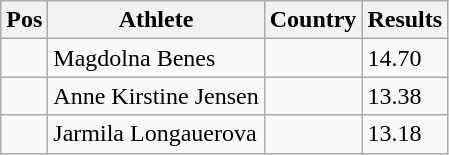<table class="wikitable">
<tr>
<th>Pos</th>
<th>Athlete</th>
<th>Country</th>
<th>Results</th>
</tr>
<tr>
<td align="center"></td>
<td>Magdolna Benes</td>
<td></td>
<td>14.70</td>
</tr>
<tr>
<td align="center"></td>
<td>Anne Kirstine Jensen</td>
<td></td>
<td>13.38</td>
</tr>
<tr>
<td align="center"></td>
<td>Jarmila Longauerova</td>
<td></td>
<td>13.18</td>
</tr>
</table>
